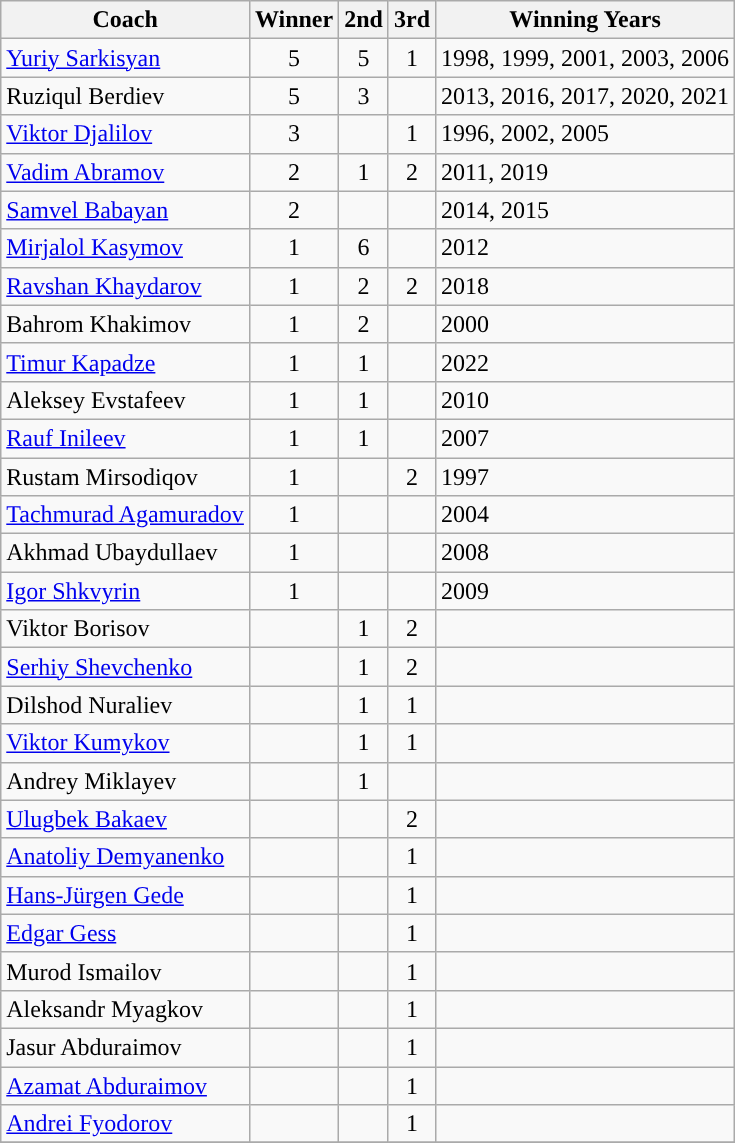<table class="sortable wikitable">
<tr>
<th>Coach</th>
<th>Winner</th>
<th>2nd</th>
<th>3rd</th>
<th class="unsortable">Winning Years</th>
</tr>
<tr>
<td><a href='#'>Yuriy Sarkisyan</a></td>
<td align=center>5</td>
<td align=center>5</td>
<td align=center>1</td>
<td>1998, 1999, 2001, 2003, 2006</td>
</tr>
<tr>
<td>Ruziqul Berdiev</td>
<td align=center>5</td>
<td align=center>3</td>
<td></td>
<td>2013, 2016, 2017, 2020, 2021</td>
</tr>
<tr>
<td><a href='#'>Viktor Djalilov</a></td>
<td align=center>3</td>
<td></td>
<td align=center>1</td>
<td>1996, 2002, 2005</td>
</tr>
<tr>
<td><a href='#'>Vadim Abramov</a></td>
<td align=center>2</td>
<td align=center>1</td>
<td align=center>2</td>
<td>2011, 2019</td>
</tr>
<tr>
<td><a href='#'>Samvel Babayan</a></td>
<td align=center>2</td>
<td></td>
<td></td>
<td>2014, 2015</td>
</tr>
<tr>
<td><a href='#'>Mirjalol Kasymov</a></td>
<td align=center>1</td>
<td align=center>6</td>
<td align=center></td>
<td>2012</td>
</tr>
<tr>
<td><a href='#'>Ravshan Khaydarov</a></td>
<td align=center>1</td>
<td align=center>2</td>
<td align=center>2</td>
<td>2018</td>
</tr>
<tr>
<td>Bahrom Khakimov</td>
<td align=center>1</td>
<td align=center>2</td>
<td></td>
<td>2000</td>
</tr>
<tr>
<td><a href='#'>Timur Kapadze</a></td>
<td align=center>1</td>
<td align=center>1</td>
<td align=center></td>
<td>2022</td>
</tr>
<tr>
<td>Aleksey Evstafeev</td>
<td align=center>1</td>
<td align=center>1</td>
<td></td>
<td>2010</td>
</tr>
<tr>
<td><a href='#'>Rauf Inileev</a></td>
<td align=center>1</td>
<td align=center>1</td>
<td></td>
<td>2007</td>
</tr>
<tr>
<td>Rustam Mirsodiqov</td>
<td align=center>1</td>
<td></td>
<td align=center>2</td>
<td>1997</td>
</tr>
<tr>
<td><a href='#'>Tachmurad Agamuradov</a></td>
<td align=center>1</td>
<td></td>
<td></td>
<td>2004</td>
</tr>
<tr>
<td>Akhmad Ubaydullaev</td>
<td align=center>1</td>
<td></td>
<td></td>
<td>2008</td>
</tr>
<tr>
<td><a href='#'>Igor Shkvyrin</a></td>
<td align=center>1</td>
<td></td>
<td></td>
<td>2009</td>
</tr>
<tr>
<td>Viktor Borisov</td>
<td align=center></td>
<td align=center>1</td>
<td align=center>2</td>
<td></td>
</tr>
<tr>
<td><a href='#'>Serhiy Shevchenko</a></td>
<td align=center></td>
<td align=center>1</td>
<td align=center>2</td>
<td></td>
</tr>
<tr>
<td>Dilshod Nuraliev</td>
<td align=center></td>
<td align=center>1</td>
<td align=center>1</td>
<td></td>
</tr>
<tr>
<td><a href='#'>Viktor Kumykov</a></td>
<td align=center></td>
<td align=center>1</td>
<td align=center>1</td>
<td></td>
</tr>
<tr>
<td>Andrey Miklayev</td>
<td align=center></td>
<td align=center>1</td>
<td align=center></td>
<td></td>
</tr>
<tr>
<td><a href='#'>Ulugbek Bakaev</a></td>
<td align=center></td>
<td align=center></td>
<td align=center>2</td>
<td></td>
</tr>
<tr>
<td><a href='#'>Anatoliy Demyanenko</a></td>
<td align=center></td>
<td align=center></td>
<td align=center>1</td>
<td></td>
</tr>
<tr>
<td><a href='#'>Hans-Jürgen Gede</a></td>
<td align=center></td>
<td align=center></td>
<td align=center>1</td>
<td></td>
</tr>
<tr>
<td><a href='#'>Edgar Gess</a></td>
<td align=center></td>
<td align=center></td>
<td align=center>1</td>
<td></td>
</tr>
<tr>
<td>Murod Ismailov</td>
<td align=center></td>
<td align=center></td>
<td align=center>1</td>
<td></td>
</tr>
<tr>
<td>Aleksandr Myagkov</td>
<td align=center></td>
<td align=center></td>
<td align=center>1</td>
<td></td>
</tr>
<tr>
<td>Jasur Abduraimov</td>
<td align=center></td>
<td align=center></td>
<td align=center>1</td>
<td></td>
</tr>
<tr>
<td><a href='#'>Azamat Abduraimov</a></td>
<td align=center></td>
<td align=center></td>
<td align=center>1</td>
<td></td>
</tr>
<tr>
<td><a href='#'>Andrei Fyodorov</a></td>
<td align=center></td>
<td align=center></td>
<td align=center>1</td>
<td></td>
</tr>
<tr>
</tr>
</table>
